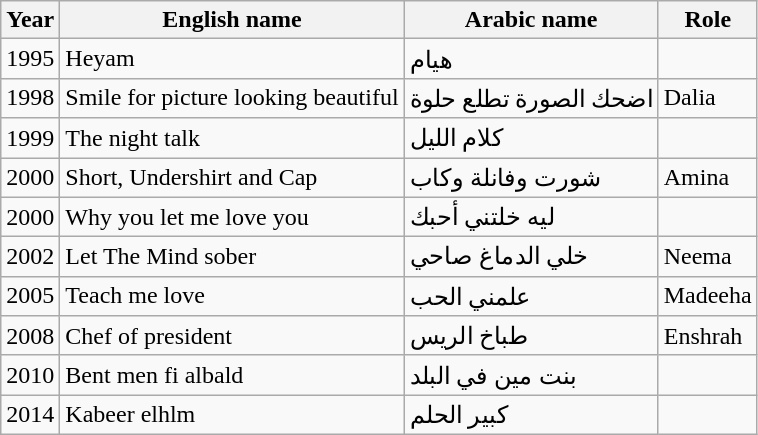<table class="wikitable">
<tr>
<th>Year</th>
<th>English name</th>
<th>Arabic name</th>
<th>Role</th>
</tr>
<tr>
<td>1995</td>
<td>Heyam</td>
<td>هيام</td>
<td></td>
</tr>
<tr>
<td>1998</td>
<td>Smile for picture looking beautiful</td>
<td>اضحك الصورة تطلع حلوة</td>
<td>Dalia</td>
</tr>
<tr>
<td>1999</td>
<td>The night talk</td>
<td>كلام الليل</td>
<td></td>
</tr>
<tr>
<td>2000</td>
<td>Short, Undershirt and Cap</td>
<td>شورت وفانلة وكاب</td>
<td>Amina</td>
</tr>
<tr>
<td>2000</td>
<td>Why you let me love you</td>
<td>ليه خلتني أحبك</td>
<td></td>
</tr>
<tr>
<td>2002</td>
<td>Let The Mind sober</td>
<td>خلي الدماغ صاحي</td>
<td>Neema</td>
</tr>
<tr>
<td>2005</td>
<td>Teach me love</td>
<td>علمني الحب</td>
<td>Madeeha</td>
</tr>
<tr>
<td>2008</td>
<td>Chef of president</td>
<td>طباخ الريس</td>
<td>Enshrah</td>
</tr>
<tr>
<td>2010</td>
<td>Bent men fi albald</td>
<td>بنت مين في البلد</td>
<td></td>
</tr>
<tr>
<td>2014</td>
<td>Kabeer elhlm</td>
<td>كبير الحلم</td>
<td></td>
</tr>
</table>
